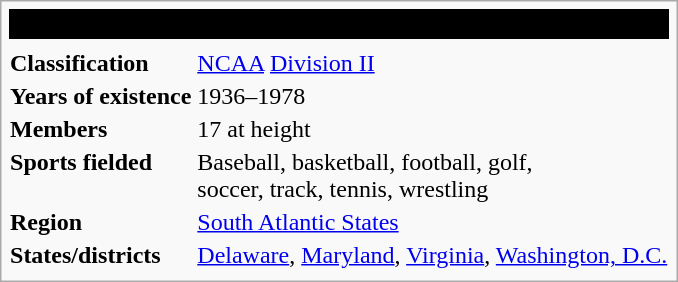<table class="infobox">
<tr>
<th colspan="2" align=center bgcolor="#000000"><span><strong>Mason–Dixon Conference</strong></span></th>
</tr>
<tr>
<td colspan="2" align=center></td>
</tr>
<tr>
<td><strong>Classification</strong></td>
<td><a href='#'>NCAA</a> <a href='#'>Division II</a></td>
</tr>
<tr>
<td><strong>Years of existence</strong></td>
<td>1936–1978</td>
</tr>
<tr>
<td><strong>Members</strong></td>
<td>17 at height</td>
</tr>
<tr>
<td><strong>Sports fielded</strong></td>
<td>Baseball, basketball, football, golf,<br> soccer, track, tennis, wrestling</td>
</tr>
<tr>
<td><strong>Region</strong></td>
<td><a href='#'>South Atlantic States</a></td>
</tr>
<tr>
<td><strong>States/districts</strong></td>
<td><a href='#'>Delaware</a>, <a href='#'>Maryland</a>, <a href='#'>Virginia</a>, <a href='#'>Washington, D.C.</a></td>
</tr>
<tr>
</tr>
</table>
